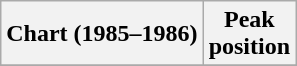<table class="wikitable sortable">
<tr>
<th align="left">Chart (1985–1986)</th>
<th align="center">Peak<br>position</th>
</tr>
<tr>
</tr>
</table>
